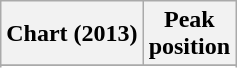<table class="wikitable sortable plainrowheaders" style="text-align:center">
<tr>
<th scope="col">Chart (2013)</th>
<th scope="col">Peak<br>position</th>
</tr>
<tr>
</tr>
<tr>
</tr>
</table>
